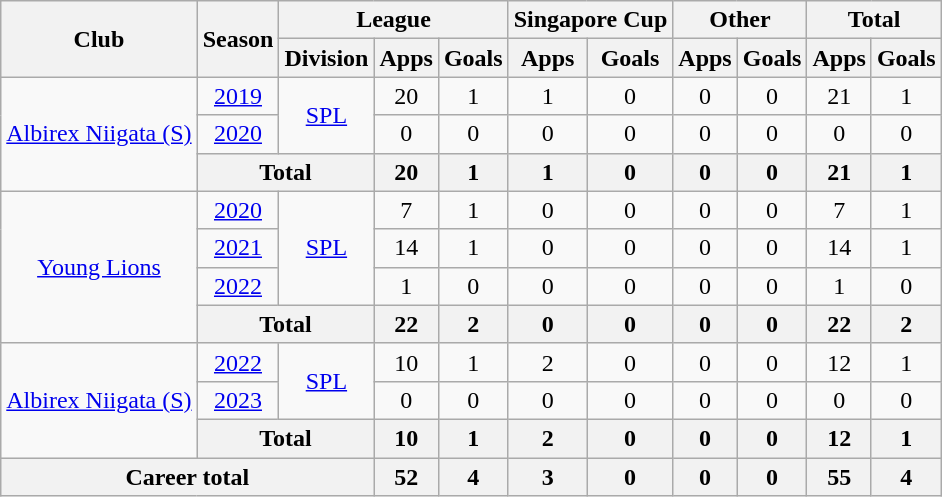<table class="wikitable" style="text-align: center">
<tr>
<th rowspan="2">Club</th>
<th rowspan="2">Season</th>
<th colspan="3">League</th>
<th colspan="2">Singapore Cup</th>
<th colspan="2">Other</th>
<th colspan="2">Total</th>
</tr>
<tr>
<th>Division</th>
<th>Apps</th>
<th>Goals</th>
<th>Apps</th>
<th>Goals</th>
<th>Apps</th>
<th>Goals</th>
<th>Apps</th>
<th>Goals</th>
</tr>
<tr>
<td rowspan=3><a href='#'>Albirex Niigata (S)</a></td>
<td><a href='#'>2019</a></td>
<td rowspan=2><a href='#'>SPL</a></td>
<td>20</td>
<td>1</td>
<td>1</td>
<td>0</td>
<td>0</td>
<td>0</td>
<td>21</td>
<td>1</td>
</tr>
<tr>
<td><a href='#'>2020</a></td>
<td>0</td>
<td>0</td>
<td>0</td>
<td>0</td>
<td>0</td>
<td>0</td>
<td>0</td>
<td>0</td>
</tr>
<tr>
<th colspan=2>Total</th>
<th>20</th>
<th>1</th>
<th>1</th>
<th>0</th>
<th>0</th>
<th>0</th>
<th>21</th>
<th>1</th>
</tr>
<tr>
<td rowspan=4><a href='#'>Young Lions</a></td>
<td><a href='#'>2020</a></td>
<td rowspan=3><a href='#'>SPL</a></td>
<td>7</td>
<td>1</td>
<td>0</td>
<td>0</td>
<td>0</td>
<td>0</td>
<td>7</td>
<td>1</td>
</tr>
<tr>
<td><a href='#'>2021</a></td>
<td>14</td>
<td>1</td>
<td>0</td>
<td>0</td>
<td>0</td>
<td>0</td>
<td>14</td>
<td>1</td>
</tr>
<tr>
<td><a href='#'>2022</a></td>
<td>1</td>
<td>0</td>
<td>0</td>
<td>0</td>
<td>0</td>
<td>0</td>
<td>1</td>
<td>0</td>
</tr>
<tr>
<th colspan=2>Total</th>
<th>22</th>
<th>2</th>
<th>0</th>
<th>0</th>
<th>0</th>
<th>0</th>
<th>22</th>
<th>2</th>
</tr>
<tr>
<td rowspan=3><a href='#'>Albirex Niigata (S)</a></td>
<td><a href='#'>2022</a></td>
<td rowspan=2><a href='#'>SPL</a></td>
<td>10</td>
<td>1</td>
<td>2</td>
<td>0</td>
<td>0</td>
<td>0</td>
<td>12</td>
<td>1</td>
</tr>
<tr>
<td><a href='#'>2023</a></td>
<td>0</td>
<td>0</td>
<td>0</td>
<td>0</td>
<td>0</td>
<td>0</td>
<td>0</td>
<td>0</td>
</tr>
<tr>
<th colspan=2>Total</th>
<th>10</th>
<th>1</th>
<th>2</th>
<th>0</th>
<th>0</th>
<th>0</th>
<th>12</th>
<th>1</th>
</tr>
<tr>
<th colspan=3>Career total</th>
<th>52</th>
<th>4</th>
<th>3</th>
<th>0</th>
<th>0</th>
<th>0</th>
<th>55</th>
<th>4</th>
</tr>
</table>
